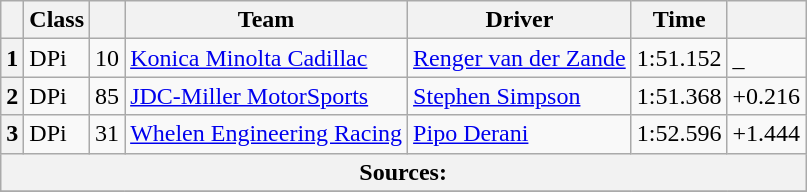<table class="wikitable">
<tr>
<th scope="col"></th>
<th scope="col">Class</th>
<th scope="col"></th>
<th scope="col">Team</th>
<th scope="col">Driver</th>
<th scope="col">Time</th>
<th scope="col"></th>
</tr>
<tr>
<th scope="row">1</th>
<td>DPi</td>
<td>10</td>
<td><a href='#'>Konica Minolta Cadillac</a></td>
<td><a href='#'>Renger van der Zande</a></td>
<td>1:51.152</td>
<td>_</td>
</tr>
<tr>
<th scope="row">2</th>
<td>DPi</td>
<td>85</td>
<td><a href='#'>JDC-Miller MotorSports</a></td>
<td><a href='#'>Stephen Simpson</a></td>
<td>1:51.368</td>
<td>+0.216</td>
</tr>
<tr>
<th scope="row">3</th>
<td>DPi</td>
<td>31</td>
<td><a href='#'>Whelen Engineering Racing</a></td>
<td><a href='#'>Pipo Derani</a></td>
<td>1:52.596</td>
<td>+1.444</td>
</tr>
<tr>
<th colspan="7">Sources:</th>
</tr>
<tr>
</tr>
</table>
